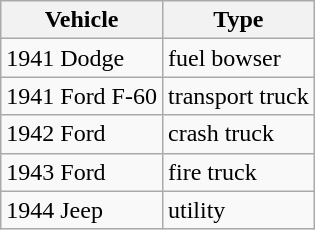<table class="wikitable">
<tr>
<th>Vehicle</th>
<th>Type</th>
</tr>
<tr>
<td>1941 Dodge</td>
<td>fuel bowser</td>
</tr>
<tr>
<td>1941 Ford F-60</td>
<td>transport truck</td>
</tr>
<tr>
<td>1942 Ford</td>
<td>crash truck</td>
</tr>
<tr>
<td>1943 Ford</td>
<td>fire truck</td>
</tr>
<tr>
<td>1944 Jeep</td>
<td>utility</td>
</tr>
</table>
